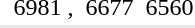<table>
<tr>
<td></td>
<td></td>
<td>6981 , </td>
<td></td>
<td>6677</td>
<td></td>
<td>6560</td>
</tr>
<tr style="background:#e8e8e8;">
<td colspan=7></td>
</tr>
</table>
